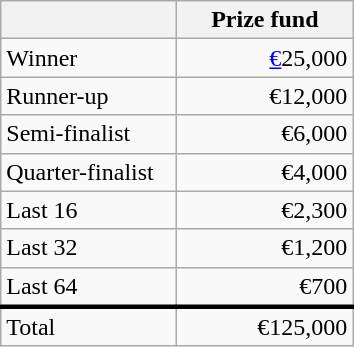<table class="wikitable">
<tr>
<th width=110px></th>
<th width=110px align="right">Prize fund</th>
</tr>
<tr>
<td>Winner</td>
<td align="right"><a href='#'>€</a>25,000</td>
</tr>
<tr>
<td>Runner-up</td>
<td align="right">€12,000</td>
</tr>
<tr>
<td>Semi-finalist</td>
<td align="right">€6,000</td>
</tr>
<tr>
<td>Quarter-finalist</td>
<td align="right">€4,000</td>
</tr>
<tr>
<td>Last 16</td>
<td align="right">€2,300</td>
</tr>
<tr>
<td>Last 32</td>
<td align="right">€1,200</td>
</tr>
<tr>
<td>Last 64</td>
<td align="right">€700</td>
</tr>
<tr style="border-top:medium solid">
<td>Total</td>
<td align="right">€125,000</td>
</tr>
</table>
